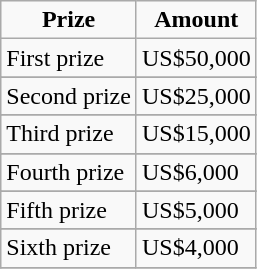<table class="wikitable">
<tr>
<td align="center"><strong>Prize</strong></td>
<td align="center"><strong>Amount</strong></td>
</tr>
<tr>
<td>First prize</td>
<td>US$50,000</td>
</tr>
<tr>
</tr>
<tr>
<td>Second prize</td>
<td>US$25,000</td>
</tr>
<tr>
</tr>
<tr>
<td>Third prize</td>
<td>US$15,000</td>
</tr>
<tr>
</tr>
<tr>
<td>Fourth prize</td>
<td>US$6,000</td>
</tr>
<tr>
</tr>
<tr>
<td>Fifth prize</td>
<td>US$5,000</td>
</tr>
<tr>
</tr>
<tr>
<td>Sixth prize</td>
<td>US$4,000</td>
</tr>
<tr>
</tr>
</table>
